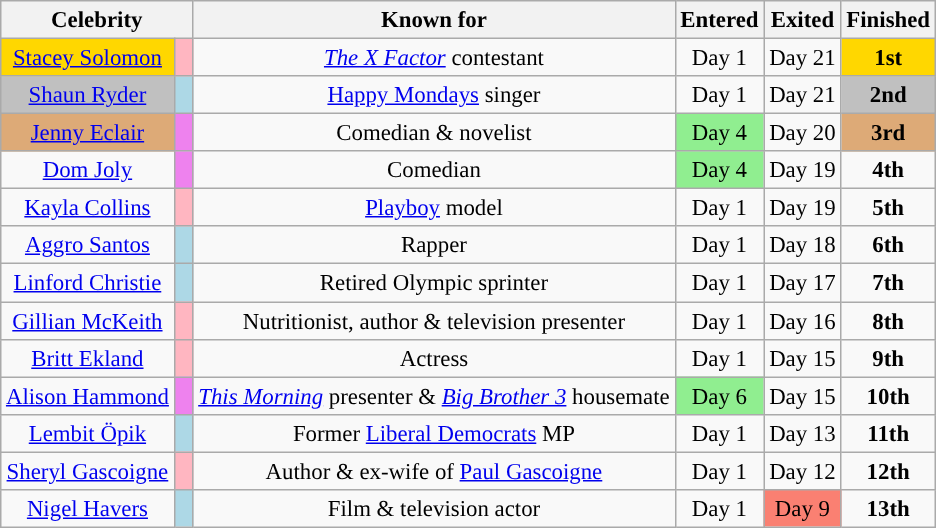<table class=wikitable sortable" style="text-align: center; white-space:nowrap; margin:auto; font-size:95.2%">
<tr>
<th style="width:27% scope="col" colspan=2>Celebrity</th>
<th style="width:49% scope="col">Known for</th>
<th style="width:8% scope="col">Entered</th>
<th style="width:8% scope="col">Exited</th>
<th style="width:8% scope="col">Finished</th>
</tr>
<tr>
<td style="background:gold"><a href='#'>Stacey Solomon</a></td>
<td style="background:lightpink"></td>
<td><em><a href='#'>The X Factor</a></em> contestant</td>
<td>Day 1</td>
<td>Day 21</td>
<td style="background:gold"><strong>1st</strong></td>
</tr>
<tr>
<td style="background:silver"><a href='#'>Shaun Ryder</a></td>
<td style="background:lightblue"></td>
<td><a href='#'>Happy Mondays</a> singer</td>
<td>Day 1</td>
<td>Day 21</td>
<td style="background:silver"><strong>2nd</strong></td>
</tr>
<tr>
<td style="background:#da7"><a href='#'>Jenny Eclair</a></td>
<td style="background:violet"></td>
<td>Comedian & novelist</td>
<td style="background:lightgreen">Day 4</td>
<td>Day 20</td>
<td style="background:#da7"><strong>3rd</strong></td>
</tr>
<tr>
<td><a href='#'>Dom Joly</a></td>
<td style="background:violet"></td>
<td>Comedian</td>
<td style="background:lightgreen">Day 4</td>
<td>Day 19</td>
<td><strong>4th</strong></td>
</tr>
<tr>
<td><a href='#'>Kayla Collins</a></td>
<td style="background:lightpink"></td>
<td><a href='#'>Playboy</a> model</td>
<td>Day 1</td>
<td>Day 19</td>
<td><strong>5th</strong></td>
</tr>
<tr>
<td><a href='#'>Aggro Santos</a></td>
<td style="background:lightblue; width:2%"></td>
<td>Rapper</td>
<td>Day 1</td>
<td>Day 18</td>
<td><strong>6th</strong></td>
</tr>
<tr>
<td><a href='#'>Linford Christie</a></td>
<td style="background:lightblue"></td>
<td>Retired Olympic sprinter</td>
<td>Day 1</td>
<td>Day 17</td>
<td><strong>7th</strong></td>
</tr>
<tr>
<td><a href='#'>Gillian McKeith</a></td>
<td style="background:lightpink"></td>
<td>Nutritionist, author & television presenter</td>
<td>Day 1</td>
<td>Day 16</td>
<td><strong>8th</strong></td>
</tr>
<tr>
<td><a href='#'>Britt Ekland</a></td>
<td style="background:lightpink"></td>
<td>Actress</td>
<td>Day 1</td>
<td>Day 15</td>
<td><strong>9th</strong></td>
</tr>
<tr>
<td><a href='#'>Alison Hammond</a></td>
<td style="background:violet"></td>
<td><em><a href='#'>This Morning</a></em> presenter & <a href='#'><em>Big Brother 3</em></a> housemate</td>
<td style="background:lightgreen">Day 6</td>
<td>Day 15</td>
<td><strong>10th</strong></td>
</tr>
<tr>
<td><a href='#'>Lembit Öpik</a></td>
<td style="background:lightblue"></td>
<td>Former <a href='#'>Liberal Democrats</a> MP</td>
<td>Day 1</td>
<td>Day 13</td>
<td><strong>11th</strong></td>
</tr>
<tr>
<td><a href='#'>Sheryl Gascoigne</a></td>
<td style="background:lightpink"></td>
<td>Author & ex-wife of <a href='#'>Paul Gascoigne</a></td>
<td>Day 1</td>
<td>Day 12</td>
<td><strong>12th</strong></td>
</tr>
<tr>
<td><a href='#'>Nigel Havers</a></td>
<td style="background:lightblue"></td>
<td>Film & television actor</td>
<td>Day 1</td>
<td style="background:salmon">Day 9</td>
<td><strong>13th</strong></td>
</tr>
</table>
